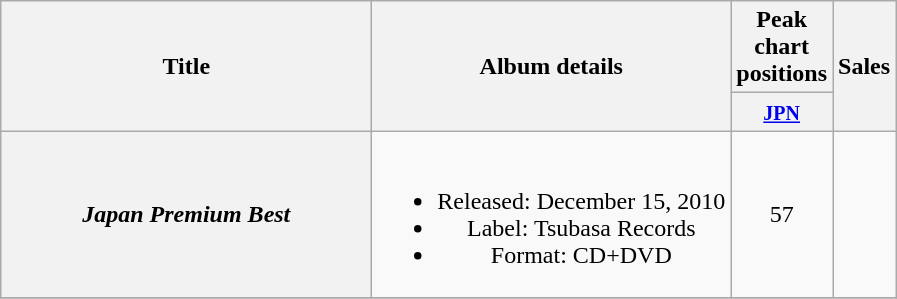<table class="wikitable plainrowheaders" style="text-align:center;">
<tr>
<th rowspan="2" scope="col" style="width:15em;">Title</th>
<th rowspan="2" scope="col">Album details</th>
<th scope="col">Peak chart positions</th>
<th rowspan="2" scope="col">Sales</th>
</tr>
<tr>
<th style="width:3em;"><small><a href='#'>JPN</a></small><br></th>
</tr>
<tr>
<th scope="row"><em>Japan Premium Best</em></th>
<td><br><ul><li>Released: December 15, 2010</li><li>Label: Tsubasa Records</li><li>Format: CD+DVD</li></ul></td>
<td>57</td>
<td></td>
</tr>
<tr>
</tr>
</table>
